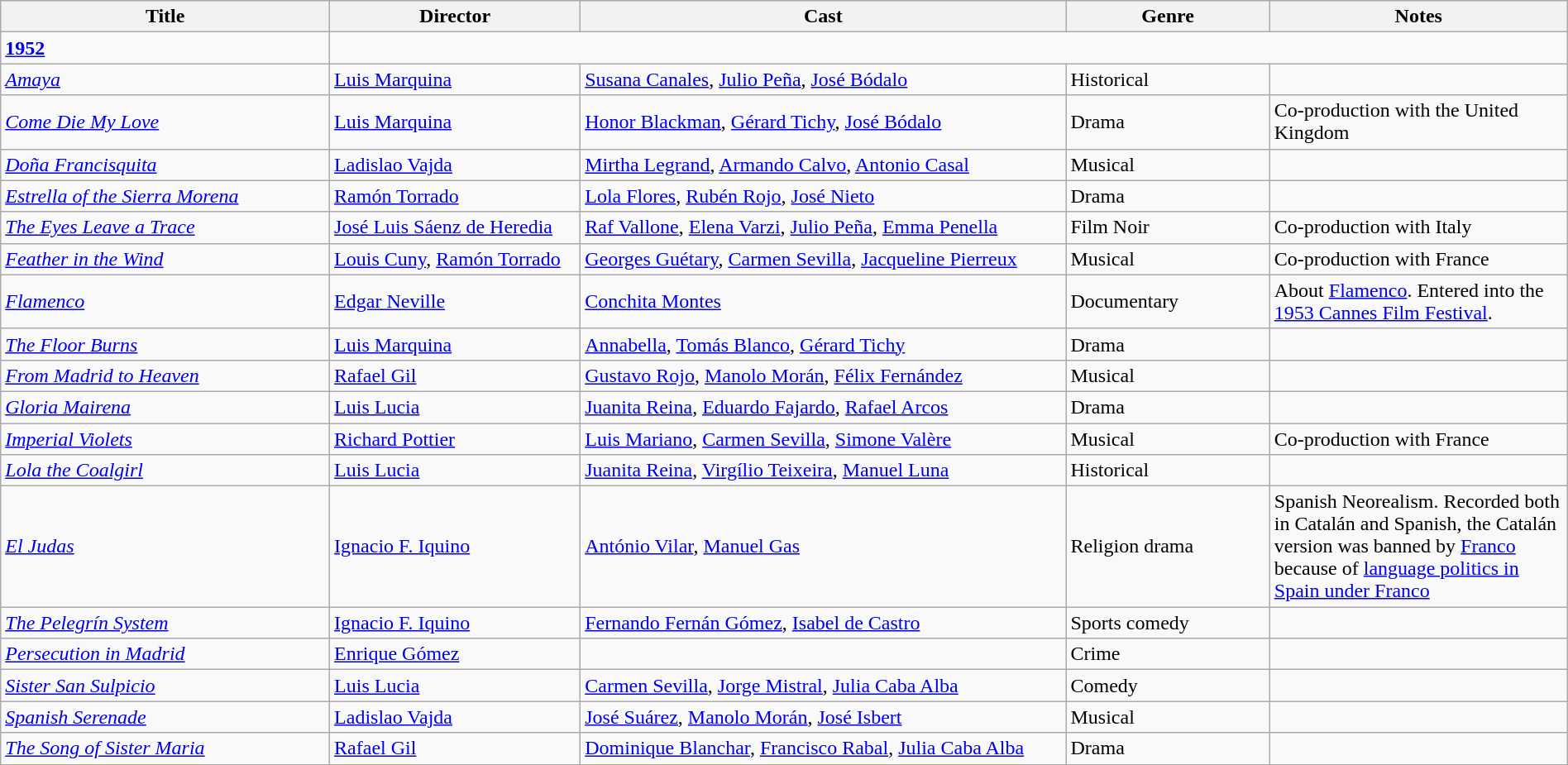<table class="wikitable" style="width:100%;">
<tr>
<th style="width:21%;">Title</th>
<th style="width:16%;">Director</th>
<th style="width:31%;">Cast</th>
<th style="width:13%;">Genre</th>
<th style="width:19%;">Notes</th>
</tr>
<tr>
<td><strong><a href='#'>1952</a></strong></td>
</tr>
<tr>
<td><em><a href='#'>Amaya</a></em></td>
<td><a href='#'>Luis Marquina</a></td>
<td><a href='#'>Susana Canales</a>, <a href='#'>Julio Peña</a>, <a href='#'>José Bódalo</a></td>
<td>Historical</td>
<td></td>
</tr>
<tr>
<td><em><a href='#'>Come Die My Love</a></em></td>
<td><a href='#'>Luis Marquina</a></td>
<td><a href='#'>Honor Blackman</a>, <a href='#'>Gérard Tichy</a>, <a href='#'>José Bódalo</a></td>
<td>Drama</td>
<td>Co-production with the United Kingdom</td>
</tr>
<tr>
<td><em><a href='#'>Doña Francisquita</a></em></td>
<td><a href='#'>Ladislao Vajda</a></td>
<td><a href='#'>Mirtha Legrand</a>, <a href='#'>Armando Calvo</a>, <a href='#'>Antonio Casal</a></td>
<td>Musical</td>
<td></td>
</tr>
<tr>
<td><em><a href='#'>Estrella of the Sierra Morena</a></em></td>
<td><a href='#'>Ramón Torrado</a></td>
<td><a href='#'>Lola Flores</a>, <a href='#'>Rubén Rojo</a>, <a href='#'>José Nieto</a></td>
<td>Drama</td>
<td></td>
</tr>
<tr>
<td><em><a href='#'>The Eyes Leave a Trace</a></em></td>
<td><a href='#'>José Luis Sáenz de Heredia</a></td>
<td><a href='#'>Raf Vallone</a>, <a href='#'>Elena Varzi</a>, <a href='#'>Julio Peña</a>,  <a href='#'>Emma Penella</a></td>
<td>Film Noir</td>
<td>Co-production with Italy</td>
</tr>
<tr>
<td><em><a href='#'>Feather in the Wind</a></em></td>
<td><a href='#'>Louis Cuny</a>, <a href='#'>Ramón Torrado</a></td>
<td><a href='#'>Georges Guétary</a>, <a href='#'>Carmen Sevilla</a>, <a href='#'>Jacqueline Pierreux</a></td>
<td>Musical</td>
<td>Co-production with France</td>
</tr>
<tr>
<td><em><a href='#'>Flamenco</a></em></td>
<td><a href='#'>Edgar Neville</a></td>
<td><a href='#'>Conchita Montes</a></td>
<td>Documentary</td>
<td>About <a href='#'>Flamenco</a>. Entered into the <a href='#'>1953 Cannes Film Festival</a>.</td>
</tr>
<tr>
<td><em><a href='#'>The Floor Burns</a></em></td>
<td><a href='#'>Luis Marquina</a></td>
<td><a href='#'>Annabella</a>, <a href='#'>Tomás Blanco</a>, <a href='#'>Gérard Tichy</a></td>
<td>Drama</td>
<td></td>
</tr>
<tr>
<td><em><a href='#'>From Madrid to Heaven</a></em></td>
<td><a href='#'>Rafael Gil</a></td>
<td><a href='#'>Gustavo Rojo</a>, <a href='#'>Manolo Morán</a>, <a href='#'>Félix Fernández</a></td>
<td>Musical</td>
<td></td>
</tr>
<tr>
<td><em><a href='#'>Gloria Mairena</a></em></td>
<td><a href='#'>Luis Lucia</a></td>
<td><a href='#'>Juanita Reina</a>, <a href='#'>Eduardo Fajardo</a>, <a href='#'>Rafael Arcos</a></td>
<td>Drama</td>
<td></td>
</tr>
<tr>
<td><em><a href='#'>Imperial Violets</a></em></td>
<td><a href='#'>Richard Pottier</a></td>
<td><a href='#'>Luis Mariano</a>, <a href='#'>Carmen Sevilla</a>, <a href='#'>Simone Valère</a></td>
<td>Musical</td>
<td>Co-production with France</td>
</tr>
<tr>
<td><em><a href='#'>Lola the Coalgirl</a></em></td>
<td><a href='#'>Luis Lucia</a></td>
<td><a href='#'>Juanita Reina</a>, <a href='#'>Virgílio Teixeira</a>, <a href='#'>Manuel Luna</a></td>
<td>Historical</td>
<td></td>
</tr>
<tr>
<td><em><a href='#'>El Judas</a></em></td>
<td><a href='#'>Ignacio F. Iquino</a></td>
<td><a href='#'>António Vilar</a>, <a href='#'>Manuel Gas</a></td>
<td>Religion drama</td>
<td>Spanish Neorealism. Recorded both in Catalán and Spanish, the Catalán version was banned by <a href='#'>Franco</a> because of <a href='#'>language politics in Spain under Franco</a></td>
</tr>
<tr>
<td><em><a href='#'>The Pelegrín System</a></em></td>
<td><a href='#'>Ignacio F. Iquino </a></td>
<td><a href='#'>Fernando Fernán Gómez</a>, <a href='#'>Isabel de Castro</a></td>
<td>Sports comedy</td>
<td></td>
</tr>
<tr>
<td><em><a href='#'>Persecution in Madrid</a></em></td>
<td><a href='#'>Enrique Gómez</a></td>
<td></td>
<td>Crime</td>
<td></td>
</tr>
<tr>
<td><em><a href='#'>Sister San Sulpicio</a></em></td>
<td><a href='#'>Luis Lucia</a></td>
<td><a href='#'>Carmen Sevilla</a>, <a href='#'>Jorge Mistral</a>, <a href='#'>Julia Caba Alba</a></td>
<td>Comedy</td>
<td></td>
</tr>
<tr>
<td><em><a href='#'>Spanish Serenade</a></em></td>
<td><a href='#'>Ladislao Vajda</a></td>
<td><a href='#'>José Suárez</a>, <a href='#'>Manolo Morán</a>, <a href='#'>José Isbert</a></td>
<td>Musical</td>
<td></td>
</tr>
<tr>
<td><em><a href='#'>The Song of Sister Maria</a></em></td>
<td><a href='#'>Rafael Gil</a></td>
<td><a href='#'>Dominique Blanchar</a>, <a href='#'>Francisco Rabal</a>, <a href='#'>Julia Caba Alba</a></td>
<td>Drama</td>
<td></td>
</tr>
<tr>
</tr>
</table>
